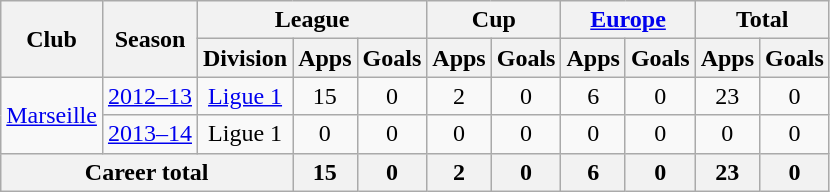<table class="wikitable" style="text-align:center">
<tr>
<th rowspan="2">Club</th>
<th rowspan="2">Season</th>
<th colspan="3">League</th>
<th colspan="2">Cup</th>
<th colspan="2"><a href='#'>Europe</a></th>
<th colspan="2">Total</th>
</tr>
<tr>
<th>Division</th>
<th>Apps</th>
<th>Goals</th>
<th>Apps</th>
<th>Goals</th>
<th>Apps</th>
<th>Goals</th>
<th>Apps</th>
<th>Goals</th>
</tr>
<tr>
<td rowspan="2"><a href='#'>Marseille</a></td>
<td><a href='#'>2012–13</a></td>
<td><a href='#'>Ligue 1</a></td>
<td>15</td>
<td>0</td>
<td>2</td>
<td>0</td>
<td>6</td>
<td>0</td>
<td>23</td>
<td>0</td>
</tr>
<tr>
<td><a href='#'>2013–14</a></td>
<td>Ligue 1</td>
<td>0</td>
<td>0</td>
<td>0</td>
<td>0</td>
<td>0</td>
<td>0</td>
<td>0</td>
<td>0</td>
</tr>
<tr>
<th colspan="3">Career total</th>
<th>15</th>
<th>0</th>
<th>2</th>
<th>0</th>
<th>6</th>
<th>0</th>
<th>23</th>
<th>0</th>
</tr>
</table>
